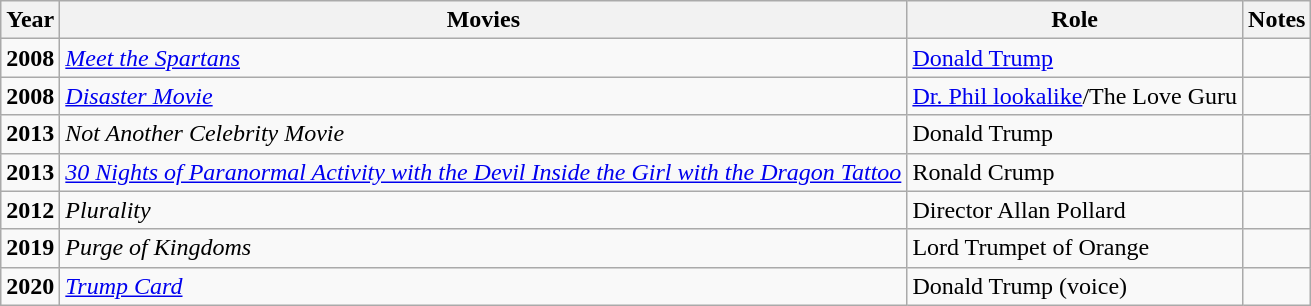<table class="wikitable">
<tr>
<th><strong>Year</strong></th>
<th><strong>Movies</strong></th>
<th><strong>Role</strong></th>
<th><strong>Notes</strong></th>
</tr>
<tr>
<td><strong>2008</strong></td>
<td><em><a href='#'>Meet the Spartans</a></em></td>
<td><a href='#'>Donald Trump</a></td>
<td></td>
</tr>
<tr>
<td><strong>2008</strong></td>
<td><em><a href='#'>Disaster Movie</a></em></td>
<td><a href='#'>Dr. Phil lookalike</a>/The Love Guru</td>
<td></td>
</tr>
<tr>
<td><strong>2013</strong></td>
<td><em>Not Another Celebrity Movie</em></td>
<td>Donald Trump</td>
<td></td>
</tr>
<tr>
<td><strong>2013</strong></td>
<td><em><a href='#'>30 Nights of Paranormal Activity with the Devil Inside the Girl with the Dragon Tattoo</a></em></td>
<td>Ronald Crump</td>
<td></td>
</tr>
<tr>
<td><strong>2012</strong></td>
<td><em>Plurality</em></td>
<td>Director Allan Pollard</td>
<td></td>
</tr>
<tr>
<td><strong>2019</strong></td>
<td><em>Purge of Kingdoms</em></td>
<td>Lord Trumpet of Orange</td>
<td></td>
</tr>
<tr>
<td><strong>2020</strong></td>
<td><em><a href='#'>Trump Card</a></em></td>
<td>Donald Trump (voice)</td>
<td></td>
</tr>
</table>
